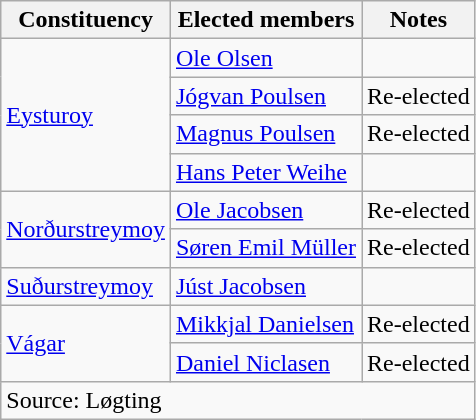<table class=wikitable>
<tr>
<th>Constituency</th>
<th>Elected members</th>
<th>Notes</th>
</tr>
<tr>
<td rowspan=4><a href='#'>Eysturoy</a></td>
<td><a href='#'>Ole Olsen</a></td>
<td></td>
</tr>
<tr>
<td><a href='#'>Jógvan Poulsen</a></td>
<td>Re-elected</td>
</tr>
<tr>
<td><a href='#'>Magnus Poulsen</a></td>
<td>Re-elected</td>
</tr>
<tr>
<td><a href='#'>Hans Peter Weihe</a></td>
<td></td>
</tr>
<tr>
<td rowspan=2><a href='#'>Norðurstreymoy</a></td>
<td><a href='#'>Ole Jacobsen</a></td>
<td>Re-elected</td>
</tr>
<tr>
<td><a href='#'>Søren Emil Müller</a></td>
<td>Re-elected</td>
</tr>
<tr>
<td><a href='#'>Suðurstreymoy</a></td>
<td><a href='#'>Júst Jacobsen</a></td>
</tr>
<tr>
<td rowspan=2><a href='#'>Vágar</a></td>
<td><a href='#'>Mikkjal Danielsen</a></td>
<td>Re-elected</td>
</tr>
<tr>
<td><a href='#'>Daniel Niclasen</a></td>
<td>Re-elected</td>
</tr>
<tr>
<td colspan=3>Source: Løgting</td>
</tr>
</table>
